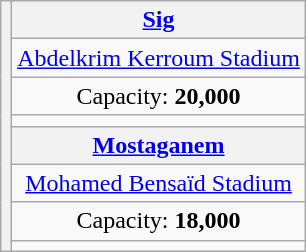<table class="wikitable" style="margin:1em auto; text-align:center">
<tr>
<th rowspan="8" colspan="2"></th>
<th><a href='#'>Sig</a></th>
</tr>
<tr>
<td><a href='#'>Abdelkrim Kerroum Stadium</a></td>
</tr>
<tr>
<td>Capacity: <strong>20,000</strong></td>
</tr>
<tr>
<td></td>
</tr>
<tr>
<th><a href='#'>Mostaganem</a></th>
</tr>
<tr>
<td><a href='#'>Mohamed Bensaïd Stadium</a></td>
</tr>
<tr>
<td>Capacity: <strong>18,000</strong></td>
</tr>
<tr>
<td></td>
</tr>
</table>
